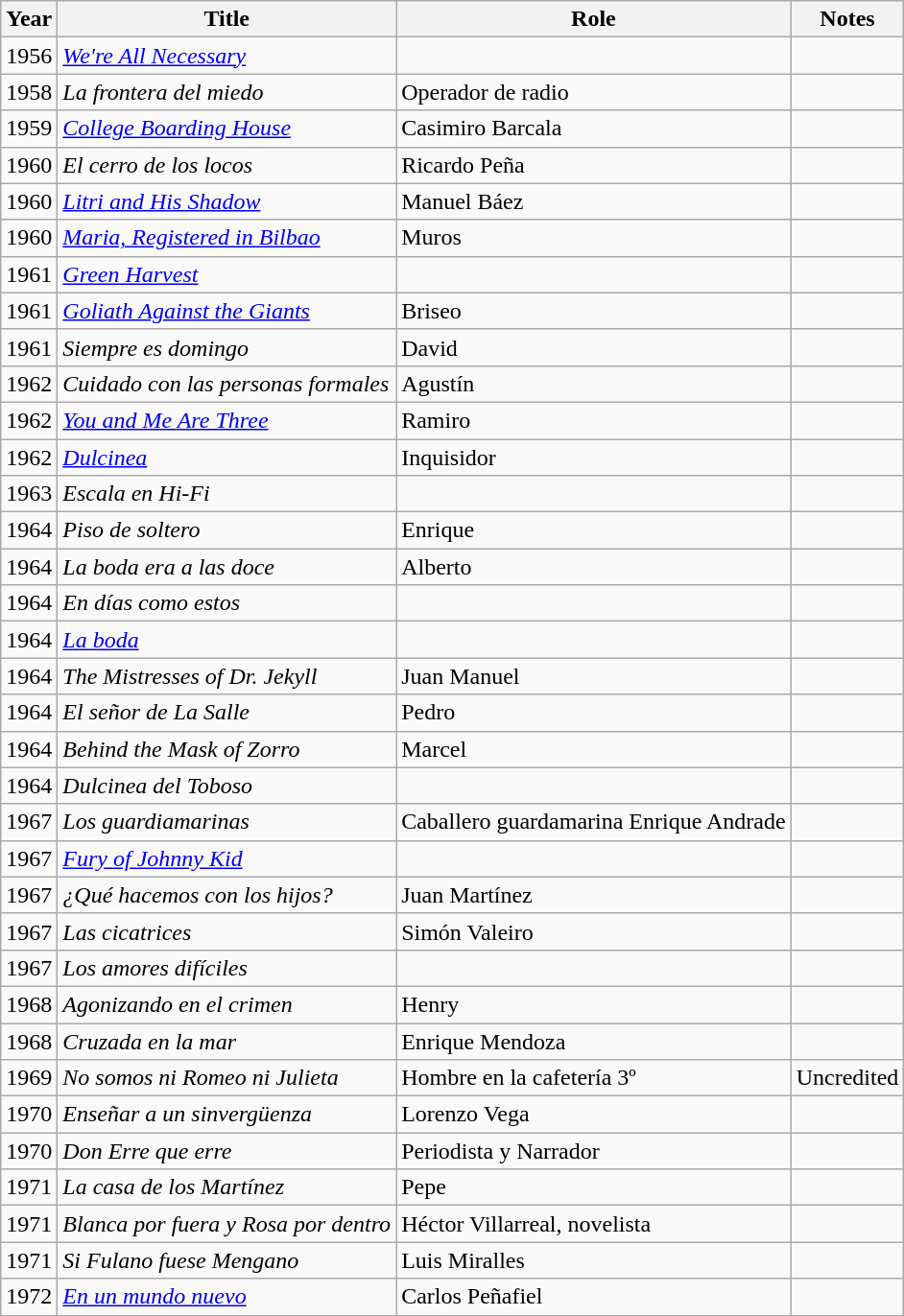<table class="wikitable">
<tr>
<th>Year</th>
<th>Title</th>
<th>Role</th>
<th>Notes</th>
</tr>
<tr>
<td>1956</td>
<td><em><a href='#'>We're All Necessary</a></em></td>
<td></td>
<td></td>
</tr>
<tr>
<td>1958</td>
<td><em>La frontera del miedo</em></td>
<td>Operador de radio</td>
<td></td>
</tr>
<tr>
<td>1959</td>
<td><em><a href='#'>College Boarding House</a></em></td>
<td>Casimiro Barcala</td>
<td></td>
</tr>
<tr>
<td>1960</td>
<td><em>El cerro de los locos</em></td>
<td>Ricardo Peña</td>
<td></td>
</tr>
<tr>
<td>1960</td>
<td><em><a href='#'>Litri and His Shadow</a></em></td>
<td>Manuel Báez</td>
<td></td>
</tr>
<tr>
<td>1960</td>
<td><em><a href='#'>Maria, Registered in Bilbao</a></em></td>
<td>Muros</td>
<td></td>
</tr>
<tr>
<td>1961</td>
<td><em><a href='#'>Green Harvest</a></em></td>
<td></td>
<td></td>
</tr>
<tr>
<td>1961</td>
<td><em><a href='#'>Goliath Against the Giants</a></em></td>
<td>Briseo</td>
<td></td>
</tr>
<tr>
<td>1961</td>
<td><em>Siempre es domingo</em></td>
<td>David</td>
<td></td>
</tr>
<tr>
<td>1962</td>
<td><em>Cuidado con las personas formales</em></td>
<td>Agustín</td>
<td></td>
</tr>
<tr>
<td>1962</td>
<td><em><a href='#'>You and Me Are Three</a></em></td>
<td>Ramiro</td>
<td></td>
</tr>
<tr>
<td>1962</td>
<td><em><a href='#'>Dulcinea</a></em></td>
<td>Inquisidor</td>
<td></td>
</tr>
<tr>
<td>1963</td>
<td><em>Escala en Hi-Fi</em></td>
<td></td>
<td></td>
</tr>
<tr>
<td>1964</td>
<td><em>Piso de soltero</em></td>
<td>Enrique</td>
<td></td>
</tr>
<tr>
<td>1964</td>
<td><em>La boda era a las doce</em></td>
<td>Alberto</td>
<td></td>
</tr>
<tr>
<td>1964</td>
<td><em>En días como estos</em></td>
<td></td>
<td></td>
</tr>
<tr>
<td>1964</td>
<td><em><a href='#'>La boda</a></em></td>
<td></td>
<td></td>
</tr>
<tr>
<td>1964</td>
<td><em>The Mistresses of Dr. Jekyll</em></td>
<td>Juan Manuel</td>
<td></td>
</tr>
<tr>
<td>1964</td>
<td><em>El señor de La Salle</em></td>
<td>Pedro</td>
<td></td>
</tr>
<tr>
<td>1964</td>
<td><em>Behind the Mask of Zorro</em></td>
<td>Marcel</td>
<td></td>
</tr>
<tr>
<td>1964</td>
<td><em>Dulcinea del Toboso</em></td>
<td></td>
<td></td>
</tr>
<tr>
<td>1967</td>
<td><em>Los guardiamarinas</em></td>
<td>Caballero guardamarina Enrique Andrade</td>
<td></td>
</tr>
<tr>
<td>1967</td>
<td><em><a href='#'>Fury of Johnny Kid</a></em></td>
<td></td>
<td></td>
</tr>
<tr>
<td>1967</td>
<td><em>¿Qué hacemos con los hijos?</em></td>
<td>Juan Martínez</td>
<td></td>
</tr>
<tr>
<td>1967</td>
<td><em>Las cicatrices</em></td>
<td>Simón Valeiro</td>
<td></td>
</tr>
<tr>
<td>1967</td>
<td><em>Los amores difíciles</em></td>
<td></td>
<td></td>
</tr>
<tr>
<td>1968</td>
<td><em>Agonizando en el crimen</em></td>
<td>Henry</td>
<td></td>
</tr>
<tr>
<td>1968</td>
<td><em>Cruzada en la mar</em></td>
<td>Enrique Mendoza</td>
<td></td>
</tr>
<tr>
<td>1969</td>
<td><em>No somos ni Romeo ni Julieta</em></td>
<td>Hombre en la cafetería 3º</td>
<td>Uncredited</td>
</tr>
<tr>
<td>1970</td>
<td><em>Enseñar a un sinvergüenza</em></td>
<td>Lorenzo Vega</td>
<td></td>
</tr>
<tr>
<td>1970</td>
<td><em>Don Erre que erre</em></td>
<td>Periodista y Narrador</td>
<td></td>
</tr>
<tr>
<td>1971</td>
<td><em>La casa de los Martínez</em></td>
<td>Pepe</td>
<td></td>
</tr>
<tr>
<td>1971</td>
<td><em>Blanca por fuera y Rosa por dentro</em></td>
<td>Héctor Villarreal, novelista</td>
<td></td>
</tr>
<tr>
<td>1971</td>
<td><em>Si Fulano fuese Mengano</em></td>
<td>Luis Miralles</td>
<td></td>
</tr>
<tr>
<td>1972</td>
<td><em><a href='#'>En un mundo nuevo</a></em></td>
<td>Carlos Peñafiel</td>
<td></td>
</tr>
</table>
